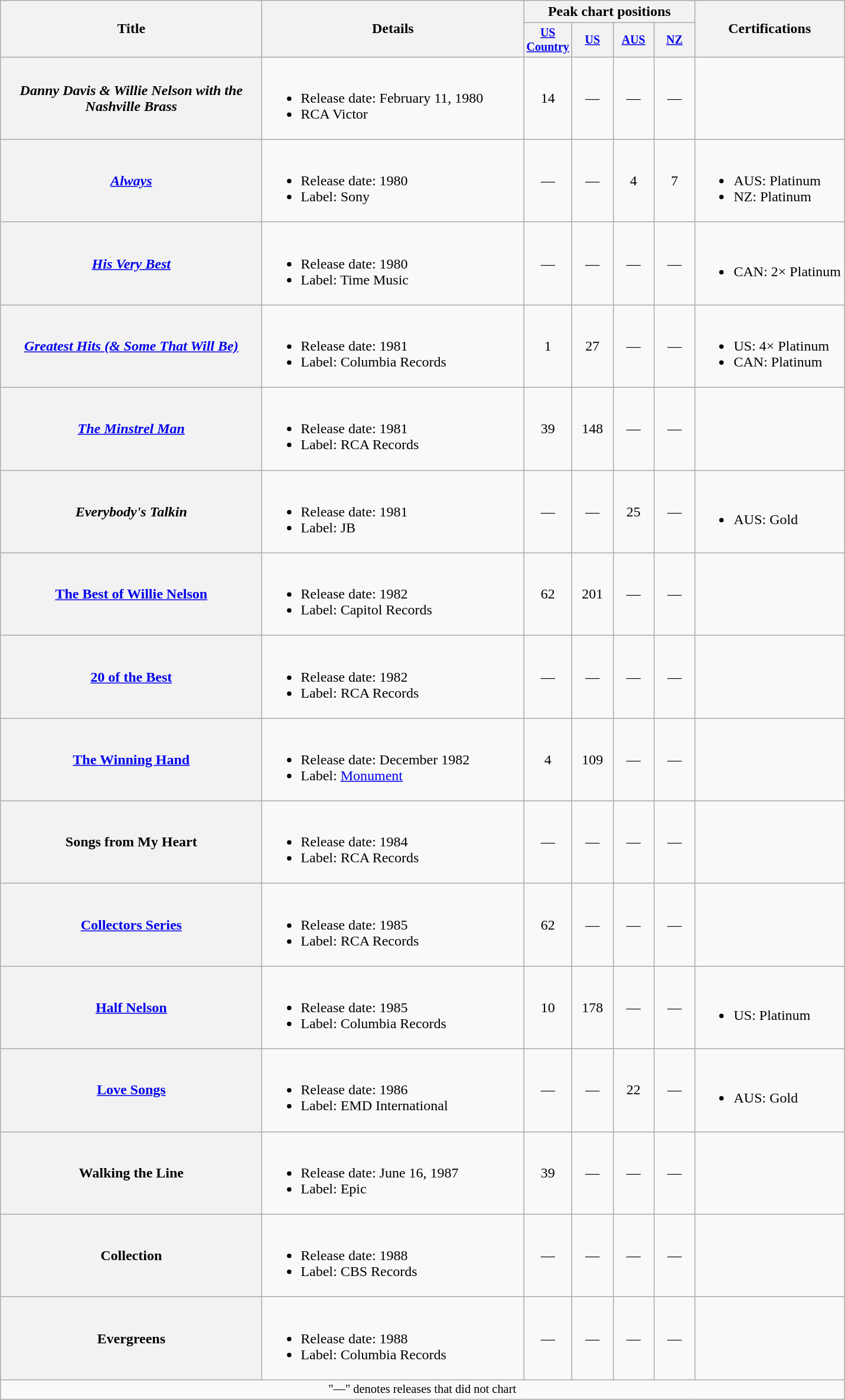<table class="wikitable plainrowheaders" style="text-align:center;">
<tr>
<th rowspan="2" style="width:18em;">Title</th>
<th rowspan="2" style="width:18em;">Details</th>
<th colspan="4">Peak chart positions</th>
<th rowspan="2">Certifications</th>
</tr>
<tr style="font-size:smaller;">
<th width="40"><a href='#'>US Country</a></th>
<th width="40"><a href='#'>US</a></th>
<th width="40"><a href='#'>AUS</a><br></th>
<th width="40"><a href='#'>NZ</a></th>
</tr>
<tr>
<th scope="row"><em>Danny Davis & Willie Nelson with the Nashville Brass</em></th>
<td align="left"><br><ul><li>Release date: February 11, 1980</li><li>RCA Victor</li></ul></td>
<td>14</td>
<td>—</td>
<td>—</td>
<td>—</td>
<td></td>
</tr>
<tr>
<th scope="row"><em><a href='#'>Always</a></em></th>
<td align="left"><br><ul><li>Release date: 1980</li><li>Label: Sony</li></ul></td>
<td>—</td>
<td>—</td>
<td>4</td>
<td>7</td>
<td align="left"><br><ul><li>AUS: Platinum</li><li>NZ: Platinum</li></ul></td>
</tr>
<tr>
<th scope="row"><em><a href='#'>His Very Best</a></em></th>
<td align="left"><br><ul><li>Release date: 1980</li><li>Label: Time Music</li></ul></td>
<td>—</td>
<td>—</td>
<td>—</td>
<td>—</td>
<td align="left"><br><ul><li>CAN: 2× Platinum</li></ul></td>
</tr>
<tr>
<th scope="row"><em><a href='#'>Greatest Hits (& Some That Will Be)</a></em></th>
<td align="left"><br><ul><li>Release date: 1981</li><li>Label: Columbia Records</li></ul></td>
<td>1</td>
<td>27</td>
<td>—</td>
<td>—</td>
<td align="left"><br><ul><li>US: 4× Platinum</li><li>CAN: Platinum</li></ul></td>
</tr>
<tr>
<th scope="row"><em><a href='#'>The Minstrel Man</a></em></th>
<td align="left"><br><ul><li>Release date: 1981</li><li>Label: RCA Records</li></ul></td>
<td>39</td>
<td>148</td>
<td>—</td>
<td>—</td>
<td></td>
</tr>
<tr>
<th scope="row"><em>Everybody's Talkin<strong></th>
<td align="left"><br><ul><li>Release date: 1981</li><li>Label: JB</li></ul></td>
<td>—</td>
<td>—</td>
<td>25</td>
<td>—</td>
<td align="left"><br><ul><li>AUS: Gold</li></ul></td>
</tr>
<tr>
<th scope="row"></em><a href='#'>The Best of Willie Nelson</a><em></th>
<td align="left"><br><ul><li>Release date: 1982</li><li>Label: Capitol Records</li></ul></td>
<td>62</td>
<td>201</td>
<td>—</td>
<td>—</td>
<td></td>
</tr>
<tr>
<th scope="row"></em><a href='#'>20 of the Best</a><em></th>
<td align="left"><br><ul><li>Release date: 1982</li><li>Label: RCA Records</li></ul></td>
<td>—</td>
<td>—</td>
<td>—</td>
<td>—</td>
<td></td>
</tr>
<tr>
<th scope="row"></em><a href='#'>The Winning Hand</a><em> </th>
<td align="left"><br><ul><li>Release date: December 1982</li><li>Label: <a href='#'>Monument</a></li></ul></td>
<td>4</td>
<td>109</td>
<td>—</td>
<td>—</td>
<td></td>
</tr>
<tr>
<th scope="row"></em>Songs from My Heart<em></th>
<td align="left"><br><ul><li>Release date: 1984</li><li>Label: RCA Records</li></ul></td>
<td>—</td>
<td>—</td>
<td>—</td>
<td>—</td>
<td></td>
</tr>
<tr>
<th scope="row"></em><a href='#'>Collectors Series</a><em></th>
<td align="left"><br><ul><li>Release date: 1985</li><li>Label: RCA Records</li></ul></td>
<td>62</td>
<td>—</td>
<td>—</td>
<td>—</td>
<td></td>
</tr>
<tr>
<th scope="row"></em><a href='#'>Half Nelson</a><em></th>
<td align="left"><br><ul><li>Release date: 1985</li><li>Label: Columbia Records</li></ul></td>
<td>10</td>
<td>178</td>
<td>—</td>
<td>—</td>
<td align="left"><br><ul><li>US: Platinum</li></ul></td>
</tr>
<tr>
<th scope="row"></em><a href='#'>Love Songs</a><em></th>
<td align="left"><br><ul><li>Release date: 1986</li><li>Label: EMD International</li></ul></td>
<td>—</td>
<td>—</td>
<td>22</td>
<td>—</td>
<td align="left"><br><ul><li>AUS: Gold</li></ul></td>
</tr>
<tr>
<th scope="row"></em>Walking the Line<em> </th>
<td align="left"><br><ul><li>Release date: June 16, 1987</li><li>Label: Epic</li></ul></td>
<td>39</td>
<td>—</td>
<td>—</td>
<td>—</td>
<td></td>
</tr>
<tr>
<th scope="row"></em>Collection<em></th>
<td align="left"><br><ul><li>Release date: 1988</li><li>Label: CBS Records</li></ul></td>
<td>—</td>
<td>—</td>
<td>—</td>
<td>—</td>
<td></td>
</tr>
<tr>
<th scope="row"></em>Evergreens<em></th>
<td align="left"><br><ul><li>Release date: 1988</li><li>Label: Columbia Records</li></ul></td>
<td>—</td>
<td>—</td>
<td>—</td>
<td>—</td>
<td></td>
</tr>
<tr>
<td colspan="7" style="font-size:85%">"—" denotes releases that did not chart</td>
</tr>
</table>
